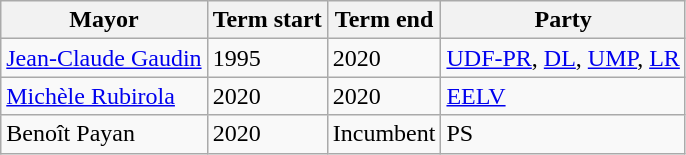<table class="wikitable">
<tr>
<th>Mayor</th>
<th>Term start</th>
<th>Term end</th>
<th>Party</th>
</tr>
<tr>
<td><a href='#'>Jean-Claude Gaudin</a></td>
<td>1995</td>
<td>2020</td>
<td><a href='#'>UDF-PR</a>, <a href='#'>DL</a>, <a href='#'>UMP</a>, <a href='#'>LR</a></td>
</tr>
<tr>
<td><a href='#'>Michèle Rubirola</a></td>
<td>2020</td>
<td>2020</td>
<td><a href='#'>EELV</a></td>
</tr>
<tr>
<td>Benoît Payan</td>
<td>2020</td>
<td>Incumbent</td>
<td>PS</td>
</tr>
</table>
